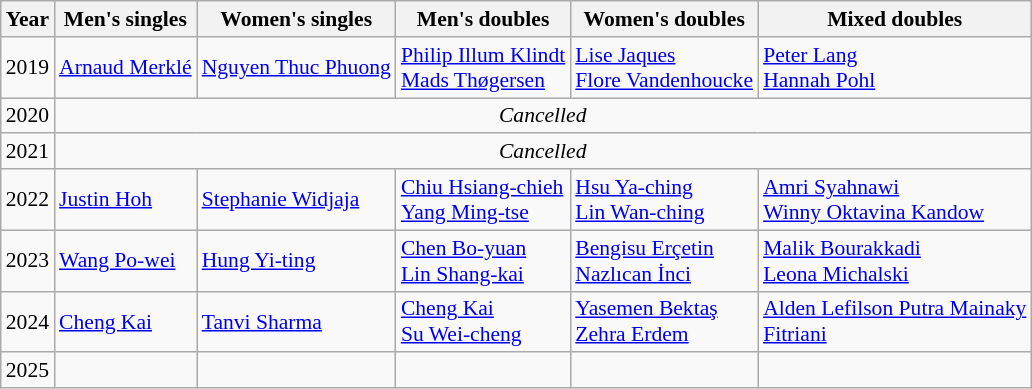<table class=wikitable style="font-size:90%">
<tr>
<th>Year</th>
<th>Men's singles</th>
<th>Women's singles</th>
<th>Men's doubles</th>
<th>Women's doubles</th>
<th>Mixed doubles</th>
</tr>
<tr>
<td>2019</td>
<td> <a href='#'>Arnaud Merklé</a></td>
<td> <a href='#'>Nguyen Thuc Phuong</a></td>
<td> <a href='#'>Philip Illum Klindt</a><br> <a href='#'>Mads Thøgersen</a></td>
<td> <a href='#'>Lise Jaques</a><br> <a href='#'>Flore Vandenhoucke</a></td>
<td> <a href='#'>Peter Lang</a><br> <a href='#'>Hannah Pohl</a></td>
</tr>
<tr>
<td>2020</td>
<td colspan="5" align="center"><em>Cancelled</em></td>
</tr>
<tr>
<td>2021</td>
<td colspan="5" align="center"><em>Cancelled</em> </td>
</tr>
<tr>
<td>2022</td>
<td> <a href='#'>Justin Hoh</a></td>
<td> <a href='#'>Stephanie Widjaja</a></td>
<td> <a href='#'>Chiu Hsiang-chieh</a><br> <a href='#'>Yang Ming-tse</a></td>
<td> <a href='#'>Hsu Ya-ching</a><br> <a href='#'>Lin Wan-ching</a></td>
<td> <a href='#'>Amri Syahnawi</a><br> <a href='#'>Winny Oktavina Kandow</a></td>
</tr>
<tr>
<td>2023</td>
<td> <a href='#'>Wang Po-wei</a></td>
<td> <a href='#'>Hung Yi-ting</a></td>
<td> <a href='#'>Chen Bo-yuan</a><br> <a href='#'>Lin Shang-kai</a></td>
<td> <a href='#'>Bengisu Erçetin</a><br> <a href='#'>Nazlıcan İnci</a></td>
<td> <a href='#'>Malik Bourakkadi</a><br> <a href='#'>Leona Michalski</a></td>
</tr>
<tr>
<td>2024</td>
<td> <a href='#'>Cheng Kai</a></td>
<td> <a href='#'>Tanvi Sharma</a></td>
<td> <a href='#'>Cheng Kai</a><br> <a href='#'>Su Wei-cheng</a></td>
<td> <a href='#'>Yasemen Bektaş</a><br> <a href='#'>Zehra Erdem</a></td>
<td> <a href='#'>Alden Lefilson Putra Mainaky</a><br> <a href='#'>Fitriani</a></td>
</tr>
<tr>
<td>2025</td>
<td></td>
<td></td>
<td> <br></td>
<td> <br></td>
<td> <br></td>
</tr>
</table>
